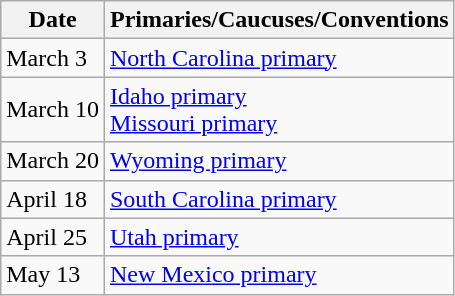<table class="wikitable">
<tr>
<th>Date</th>
<th>Primaries/Caucuses/Conventions</th>
</tr>
<tr>
<td>March 3</td>
<td><a href='#'>North Carolina primary</a></td>
</tr>
<tr>
<td>March 10</td>
<td><a href='#'>Idaho primary</a><br><a href='#'>Missouri primary</a></td>
</tr>
<tr>
<td>March 20</td>
<td><a href='#'>Wyoming primary</a></td>
</tr>
<tr>
<td>April 18</td>
<td><a href='#'>South Carolina primary</a></td>
</tr>
<tr>
<td>April 25</td>
<td><a href='#'>Utah primary</a></td>
</tr>
<tr>
<td>May 13</td>
<td><a href='#'>New Mexico primary</a></td>
</tr>
</table>
